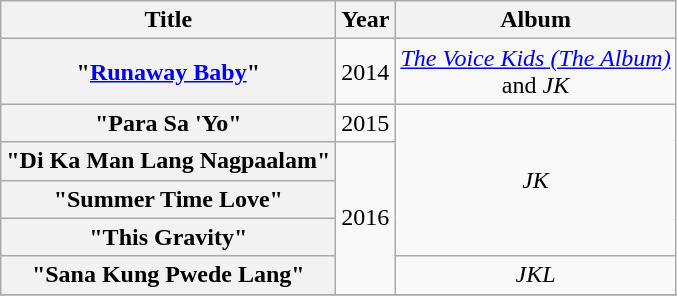<table class="wikitable plainrowheaders" style="text-align:center;">
<tr>
<th>Title</th>
<th>Year</th>
<th>Album</th>
</tr>
<tr>
<th scope="row">"<a href='#'>Runaway Baby</a>"</th>
<td>2014</td>
<td><em><a href='#'>The Voice Kids (The Album)</a></em><br>and <em>JK</em></td>
</tr>
<tr>
<th scope="row">"Para Sa 'Yo"</th>
<td>2015</td>
<td rowspan="4"><em>JK</em></td>
</tr>
<tr>
<th scope="row">"Di Ka Man Lang Nagpaalam"</th>
<td rowspan="4">2016</td>
</tr>
<tr>
<th scope="row">"Summer Time Love"</th>
</tr>
<tr>
<th scope="row">"This Gravity"</th>
</tr>
<tr>
<th scope="row">"Sana Kung Pwede Lang"</th>
<td><em>JKL</em></td>
</tr>
<tr>
</tr>
</table>
